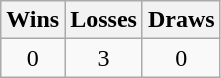<table class="wikitable">
<tr>
<th>Wins</th>
<th>Losses</th>
<th>Draws</th>
</tr>
<tr>
<td align=center>0</td>
<td align=center>3</td>
<td align=center>0</td>
</tr>
</table>
